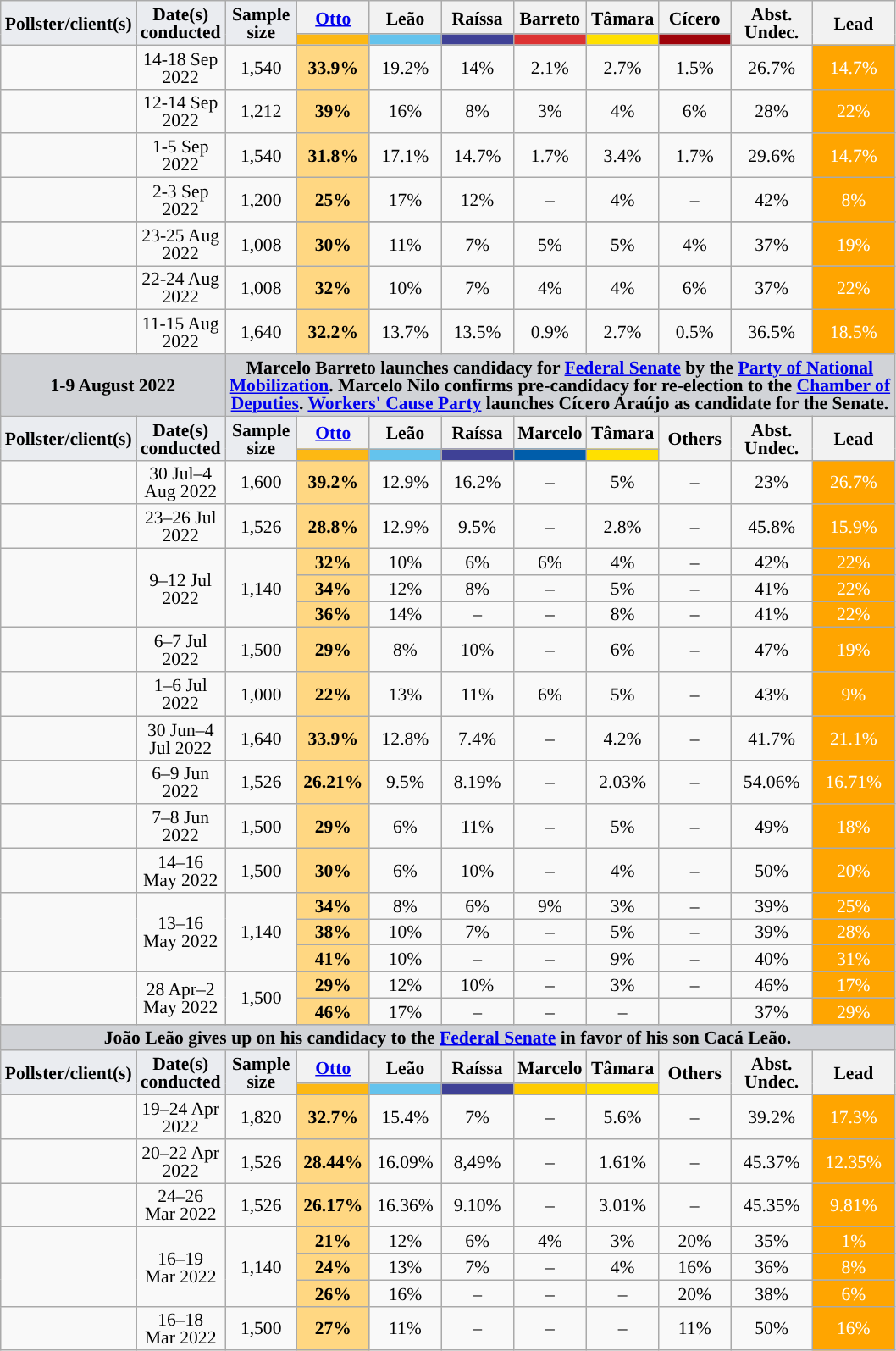<table class="wikitable sortable" style="text-align:center;font-size:90%;line-height:14px;">
<tr>
<td rowspan="2" class="unsortable" style="width:50px;background:#eaecf0;"><strong>Pollster/client(s)</strong></td>
<td rowspan="2" class="unsortable" style="width:50px;background:#eaecf0;"><strong>Date(s) <br>conducted</strong></td>
<td rowspan="2" class="unsortable" style="width:50px;background:#eaecf0;"><strong>Sample <br>size</strong></td>
<th class="unsortable" style="width:50px;"><a href='#'>Otto</a><br></th>
<th class="unsortable" style="width:50px;"><strong>Leão</strong><br></th>
<th class="unsortable" style="width:50px;"><strong>Raíssa</strong><br></th>
<th class="unsortable" style="width:50px;"><strong>Barreto</strong><br></th>
<th class="unsortable" style="width:50px;"><strong>Tâmara</strong><br></th>
<th class="unsortable" style="width:50px;">Cícero<br></th>
<th rowspan="2" class="unsortable">Abst. <br>Undec.</th>
<th rowspan="2" data-sort-type="number">Lead</th>
</tr>
<tr>
<th data-sort-type="number" class="sortable" style="background:#fdb813;"></th>
<th data-sort-type="number" class="sortable" style="background:#64C3ED;"></th>
<th data-sort-type="number" class="sortable" style="background:#3F4196;"></th>
<th data-sort-type="number" class="sortable" style="background:#DD3333;"></th>
<th data-sort-type="number" class="sortable" style="background:#FFE000;"></th>
<th data-sort-type="number" class="sortable" style="background:#9F030A;"></th>
</tr>
<tr>
<td></td>
<td>14-18 Sep 2022</td>
<td>1,540</td>
<td style="background:#ffd782"><strong>33.9%</strong></td>
<td>19.2%</td>
<td>14%</td>
<td>2.1%</td>
<td>2.7%</td>
<td>1.5%</td>
<td>26.7%</td>
<td style="background:#FFA500;color:#FFFFFF">14.7%</td>
</tr>
<tr>
<td></td>
<td>12-14 Sep 2022</td>
<td>1,212</td>
<td style="background:#ffd782"><strong>39%</strong></td>
<td>16%</td>
<td>8%</td>
<td>3%</td>
<td>4%</td>
<td>6%</td>
<td>28%</td>
<td style="background:#FFA500;color:#FFFFFF">22%</td>
</tr>
<tr>
<td></td>
<td>1-5 Sep 2022</td>
<td>1,540</td>
<td style="background:#ffd782"><strong>31.8%</strong></td>
<td>17.1%</td>
<td>14.7%</td>
<td>1.7%</td>
<td>3.4%</td>
<td>1.7%</td>
<td>29.6%</td>
<td style="background:#FFA500;color:#FFFFFF">14.7%</td>
</tr>
<tr>
<td><br></td>
<td>2-3 Sep 2022</td>
<td>1,200</td>
<td style="background:#ffd782"><strong>25%</strong></td>
<td>17%</td>
<td>12%</td>
<td>–</td>
<td>4%</td>
<td>–</td>
<td>42%</td>
<td style="background:#FFA500;color:#FFFFFF">8%</td>
</tr>
<tr>
</tr>
<tr>
<td></td>
<td>23-25 Aug 2022</td>
<td>1,008</td>
<td style="background:#ffd782"><strong>30%</strong></td>
<td>11%</td>
<td>7%</td>
<td>5%</td>
<td>5%</td>
<td>4%</td>
<td>37%</td>
<td style="background:#FFA500;color:#FFFFFF">19%</td>
</tr>
<tr>
<td></td>
<td>22-24 Aug 2022</td>
<td>1,008</td>
<td style="background:#ffd782"><strong>32%</strong></td>
<td>10%</td>
<td>7%</td>
<td>4%</td>
<td>4%</td>
<td>6%</td>
<td>37%</td>
<td style="background:#FFA500;color:#FFFFFF">22%</td>
</tr>
<tr>
<td></td>
<td>11-15 Aug 2022</td>
<td>1,640</td>
<td style="background:#ffd782"><strong>32.2%</strong></td>
<td>13.7%</td>
<td>13.5%</td>
<td>0.9%</td>
<td>2.7%</td>
<td>0.5%</td>
<td>36.5%</td>
<td style="background:#FFA500;color:#FFFFFF">18.5%</td>
</tr>
<tr>
<th colspan="2" style="background:#d1d3d7;">1-9 August 2022</th>
<th colspan="9" style="background:#d1d3d7;">Marcelo Barreto launches candidacy for <a href='#'>Federal Senate</a> by the <a href='#'>Party of National<br>Mobilization</a>. Marcelo Nilo confirms pre-candidacy for re-election to the <a href='#'>Chamber of<br> Deputies</a>. <a href='#'>Workers' Cause Party</a> launches Cícero Araújo as candidate for the Senate.</th>
</tr>
<tr>
<td rowspan="2" class="unsortable" style="width:50px;background:#eaecf0;"><strong>Pollster/client(s)</strong></td>
<td rowspan="2" class="unsortable" style="width:50px;background:#eaecf0;"><strong>Date(s) <br>conducted</strong></td>
<td rowspan="2" class="unsortable" style="width:50px;background:#eaecf0;"><strong>Sample <br>size</strong></td>
<th class="unsortable" style="width:50px;"><a href='#'>Otto</a><br></th>
<th class="unsortable" style="width:50px;"><strong>Leão</strong><br></th>
<th class="unsortable" style="width:50px;"><strong>Raíssa</strong><br></th>
<th class="unsortable" style="width:50px;"><strong>Marcelo</strong><br></th>
<th class="unsortable" style="width:50px;"><strong>Tâmara</strong><br></th>
<th rowspan="2" class="unsortable">Others</th>
<th rowspan="2" class="unsortable">Abst. <br>Undec.</th>
<th rowspan="2" data-sort-type="number">Lead</th>
</tr>
<tr>
<th class="sortable" data-sort-type="number" style="background:#fdb813;"></th>
<th class="sortable" data-sort-type="number" style="background:#64C3ED;"></th>
<th class="sortable" data-sort-type="number" style="background:#3F4196;"></th>
<th class="sortable" data-sort-type="number" style="background:#005daa;"></th>
<th class="sortable" data-sort-type="number" style="background:#FFE000;"></th>
</tr>
<tr>
<td></td>
<td>30 Jul–4 Aug 2022</td>
<td>1,600</td>
<td style="background:#ffd782"><strong>39.2%</strong></td>
<td>12.9%</td>
<td>16.2%</td>
<td>–</td>
<td>5%</td>
<td>–</td>
<td>23%</td>
<td style="background:#FFA500;color:#FFFFFF">26.7%</td>
</tr>
<tr>
<td></td>
<td>23–26 Jul 2022</td>
<td>1,526</td>
<td style="background:#ffd782"><strong>28.8%</strong></td>
<td>12.9%</td>
<td>9.5%</td>
<td>–</td>
<td>2.8%</td>
<td>–</td>
<td>45.8%</td>
<td style="background:#FFA500;color:#FFFFFF">15.9%</td>
</tr>
<tr>
<td rowspan="3"></td>
<td rowspan="3">9–12 Jul 2022</td>
<td rowspan="3">1,140</td>
<td style="background:#ffd782"><strong>32%</strong></td>
<td>10%</td>
<td>6%</td>
<td>6%</td>
<td>4%</td>
<td>–</td>
<td>42%</td>
<td style="background:#FFA500;color:#FFFFFF">22%</td>
</tr>
<tr>
<td style="background:#ffd782"><strong>34%</strong></td>
<td>12%</td>
<td>8%</td>
<td>–</td>
<td>5%</td>
<td>–</td>
<td>41%</td>
<td style="background:#FFA500;color:#FFFFFF">22%</td>
</tr>
<tr>
<td style="background:#ffd782"><strong>36%</strong></td>
<td>14%</td>
<td>–</td>
<td>–</td>
<td>8%</td>
<td>–</td>
<td>41%</td>
<td style="background:#FFA500;color:#FFFFFF">22%</td>
</tr>
<tr>
<td></td>
<td>6–7 Jul 2022</td>
<td>1,500</td>
<td style="background:#ffd782"><strong>29%</strong></td>
<td>8%</td>
<td>10%</td>
<td>–</td>
<td>6%</td>
<td>–</td>
<td>47%</td>
<td style="background:#FFA500;color:#FFFFFF">19%</td>
</tr>
<tr>
<td></td>
<td>1–6 Jul 2022</td>
<td>1,000</td>
<td style="background:#ffd782"><strong>22%</strong></td>
<td>13%</td>
<td>11%</td>
<td>6%</td>
<td>5%</td>
<td>–</td>
<td>43%</td>
<td style="background:#FFA500;color:#FFFFFF">9%</td>
</tr>
<tr>
<td></td>
<td>30 Jun–4 Jul 2022</td>
<td>1,640</td>
<td style="background:#ffd782"><strong>33.9%</strong></td>
<td>12.8%</td>
<td>7.4%</td>
<td>–</td>
<td>4.2%</td>
<td>–</td>
<td>41.7%</td>
<td style="background:#FFA500;color:#FFFFFF">21.1%</td>
</tr>
<tr>
<td></td>
<td>6–9 Jun 2022</td>
<td>1,526</td>
<td style="background:#ffd782"><strong>26.21%</strong></td>
<td>9.5%</td>
<td>8.19%</td>
<td>–</td>
<td>2.03%</td>
<td>–</td>
<td>54.06%</td>
<td style="background:#FFA500;color:#FFFFFF">16.71%</td>
</tr>
<tr>
<td></td>
<td>7–8 Jun 2022</td>
<td>1,500</td>
<td style="background:#ffd782"><strong>29%</strong></td>
<td>6%</td>
<td>11%</td>
<td>–</td>
<td>5%</td>
<td>–</td>
<td>49%</td>
<td style="background:#FFA500;color:#FFFFFF">18%</td>
</tr>
<tr>
<td></td>
<td>14–16 May 2022</td>
<td>1,500</td>
<td style="background:#ffd782"><strong>30%</strong></td>
<td>6%</td>
<td>10%</td>
<td>–</td>
<td>4%</td>
<td>–</td>
<td>50%</td>
<td style="background:#FFA500;color:#FFFFFF">20%</td>
</tr>
<tr>
<td rowspan="3"></td>
<td rowspan="3">13–16 May 2022</td>
<td rowspan="3">1,140</td>
<td style="background:#ffd782"><strong>34%</strong></td>
<td>8%</td>
<td>6%</td>
<td>9%</td>
<td>3%</td>
<td>–</td>
<td>39%</td>
<td style="background:#FFA500;color:#FFFFFF">25%</td>
</tr>
<tr>
<td style="background:#ffd782"><strong>38%</strong></td>
<td>10%</td>
<td>7%</td>
<td>–</td>
<td>5%</td>
<td>–</td>
<td>39%</td>
<td style="background:#FFA500;color:#FFFFFF">28%</td>
</tr>
<tr>
<td style="background:#ffd782"><strong>41%</strong></td>
<td>10%</td>
<td>–</td>
<td>–</td>
<td>9%</td>
<td>–</td>
<td>40%</td>
<td style="background:#FFA500;color:#FFFFFF">31%</td>
</tr>
<tr>
<td rowspan="2"></td>
<td rowspan="2">28 Apr–2 May 2022</td>
<td rowspan="2">1,500</td>
<td style="background:#ffd782"><strong>29%</strong></td>
<td>12%</td>
<td>10%</td>
<td>–</td>
<td>3%</td>
<td>–</td>
<td>46%</td>
<td style="background:#FFA500;color:#FFFFFF">17%</td>
</tr>
<tr>
<td style="background:#ffd782"><strong>46%</strong></td>
<td>17%</td>
<td>–</td>
<td>–</td>
<td>–</td>
<td></td>
<td>37%</td>
<td style="background:#FFA500;color:#FFFFFF">29%</td>
</tr>
<tr>
<td colspan="11" style="background:#d1d3d7"><strong>João Leão gives up on his candidacy to the <a href='#'>Federal Senate</a> in favor of his son Cacá Leão.</strong></td>
</tr>
<tr>
<td rowspan="2" class="unsortable" style="width:50px;background:#eaecf0;"><strong>Pollster/client(s)</strong></td>
<td rowspan="2" class="unsortable" style="width:50px;background:#eaecf0;"><strong>Date(s) <br>conducted</strong></td>
<td rowspan="2" class="unsortable" style="width:50px;background:#eaecf0;"><strong>Sample <br>size</strong></td>
<th class="unsortable" style="width:50px;"><a href='#'>Otto</a><br></th>
<th class="unsortable" style="width:50px;"><strong>Leão</strong><br></th>
<th class="unsortable" style="width:50px;"><strong>Raíssa</strong><br></th>
<th class="unsortable" style="width:50px;"><strong>Marcelo</strong><br></th>
<th class="unsortable" style="width:50px;"><strong>Tâmara</strong><br></th>
<th rowspan="2" class="unsortable">Others</th>
<th rowspan="2" class="unsortable">Abst. <br>Undec.</th>
<th rowspan="2" data-sort-type="number">Lead</th>
</tr>
<tr>
<th class="sortable" data-sort-type="number" style="background:#fdb813;"></th>
<th class="sortable" data-sort-type="number" style="background:#64C3ED;"></th>
<th class="sortable" data-sort-type="number" style="background:#3F4196;"></th>
<th class="sortable" data-sort-type="number" style="background:#ffcc00;"></th>
<th class="sortable" data-sort-type="number" style="background:#FFE000;"></th>
</tr>
<tr>
<td></td>
<td>19–24 Apr 2022</td>
<td>1,820</td>
<td style="background:#ffd782"><strong>32.7%</strong></td>
<td>15.4%</td>
<td>7%</td>
<td>–</td>
<td>5.6%</td>
<td>–</td>
<td>39.2%</td>
<td style="background:#FFA500;color:#FFFFFF">17.3%</td>
</tr>
<tr>
<td></td>
<td>20–22 Apr 2022</td>
<td>1,526</td>
<td style="background:#ffd782"><strong>28.44%</strong></td>
<td>16.09%</td>
<td>8,49%</td>
<td>–</td>
<td>1.61%</td>
<td>–</td>
<td>45.37%</td>
<td style="background:#FFA500;color:#FFFFFF">12.35%</td>
</tr>
<tr>
<td></td>
<td>24–26 Mar 2022</td>
<td>1,526</td>
<td style="background:#ffd782"><strong>26.17%</strong></td>
<td>16.36%</td>
<td>9.10%</td>
<td>–</td>
<td>3.01%</td>
<td>–</td>
<td>45.35%</td>
<td style="background:#FFA500;color:#FFFFFF">9.81%</td>
</tr>
<tr>
<td rowspan="3"></td>
<td rowspan="3">16–19 Mar 2022</td>
<td rowspan="3">1,140</td>
<td style="background:#ffd782"><strong>21%</strong></td>
<td>12%</td>
<td>6%</td>
<td>4%</td>
<td>3%</td>
<td>20%</td>
<td>35%</td>
<td style="background:#FFA500;color:#FFFFFF">1%</td>
</tr>
<tr>
<td style="background:#ffd782"><strong>24%</strong></td>
<td>13%</td>
<td>7%</td>
<td>–</td>
<td>4%</td>
<td>16%</td>
<td>36%</td>
<td style="background:#FFA500;color:#FFFFFF">8%</td>
</tr>
<tr>
<td style="background:#ffd782"><strong>26%</strong></td>
<td>16%</td>
<td>–</td>
<td>–</td>
<td>–</td>
<td>20%</td>
<td>38%</td>
<td style="background:#FFA500;color:#FFFFFF">6%</td>
</tr>
<tr>
<td rowspan="1"></td>
<td rowspan="1">16–18 Mar 2022</td>
<td rowspan="1">1,500</td>
<td style="background:#ffd782"><strong>27%</strong></td>
<td>11%</td>
<td>–</td>
<td>–</td>
<td>–</td>
<td>11%</td>
<td>50%</td>
<td style="background:#FFA500;color:#FFFFFF">16%</td>
</tr>
</table>
